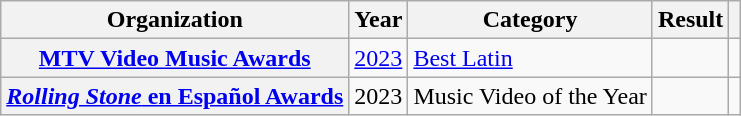<table class="wikitable sortable plainrowheaders" style="border:none; margin:0;">
<tr>
<th scope="col">Organization</th>
<th scope="col">Year</th>
<th scope="col">Category</th>
<th scope="col">Result</th>
<th class="unsortable" scope="col"></th>
</tr>
<tr>
<th scope="row"><a href='#'>MTV Video Music Awards</a></th>
<td><a href='#'>2023</a></td>
<td><a href='#'>Best Latin</a></td>
<td></td>
<td></td>
</tr>
<tr>
<th scope="row"><a href='#'><em>Rolling Stone</em> en Español Awards</a></th>
<td>2023</td>
<td>Music Video of the Year</td>
<td></td>
<td></td>
</tr>
</table>
